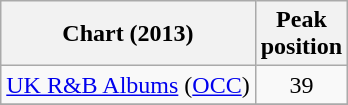<table class="wikitable sortable plainrowheaders">
<tr>
<th>Chart (2013)</th>
<th>Peak<br>position</th>
</tr>
<tr>
<td><a href='#'>UK R&B Albums</a> (<a href='#'>OCC</a>)</td>
<td align="center">39</td>
</tr>
<tr>
</tr>
</table>
